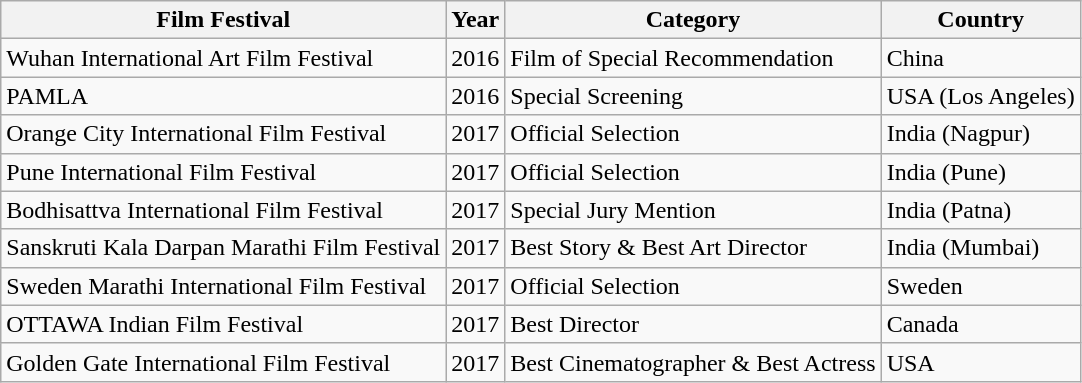<table class="wikitable">
<tr>
<th>Film Festival</th>
<th>Year</th>
<th>Category</th>
<th>Country</th>
</tr>
<tr>
<td>Wuhan International Art Film Festival</td>
<td>2016</td>
<td>Film of Special Recommendation</td>
<td>China</td>
</tr>
<tr>
<td>PAMLA</td>
<td>2016</td>
<td>Special Screening</td>
<td>USA (Los Angeles)</td>
</tr>
<tr>
<td>Orange City International Film Festival</td>
<td>2017</td>
<td>Official Selection</td>
<td>India (Nagpur)</td>
</tr>
<tr>
<td>Pune International Film Festival</td>
<td>2017</td>
<td>Official Selection</td>
<td>India (Pune)</td>
</tr>
<tr>
<td>Bodhisattva International Film Festival</td>
<td>2017</td>
<td>Special Jury Mention</td>
<td>India (Patna)</td>
</tr>
<tr>
<td>Sanskruti Kala Darpan Marathi Film Festival</td>
<td>2017</td>
<td>Best Story & Best Art Director</td>
<td>India (Mumbai)</td>
</tr>
<tr>
<td>Sweden Marathi International Film Festival</td>
<td>2017</td>
<td>Official Selection</td>
<td>Sweden</td>
</tr>
<tr>
<td>OTTAWA Indian Film Festival</td>
<td>2017</td>
<td>Best Director</td>
<td>Canada</td>
</tr>
<tr>
<td>Golden Gate International Film Festival</td>
<td>2017</td>
<td>Best Cinematographer & Best Actress</td>
<td>USA</td>
</tr>
</table>
